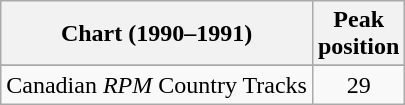<table class="wikitable sortable">
<tr>
<th align="left">Chart (1990–1991)</th>
<th align="center">Peak<br>position</th>
</tr>
<tr>
</tr>
<tr>
<td align="left">Canadian <em>RPM</em> Country Tracks</td>
<td align="center">29</td>
</tr>
</table>
